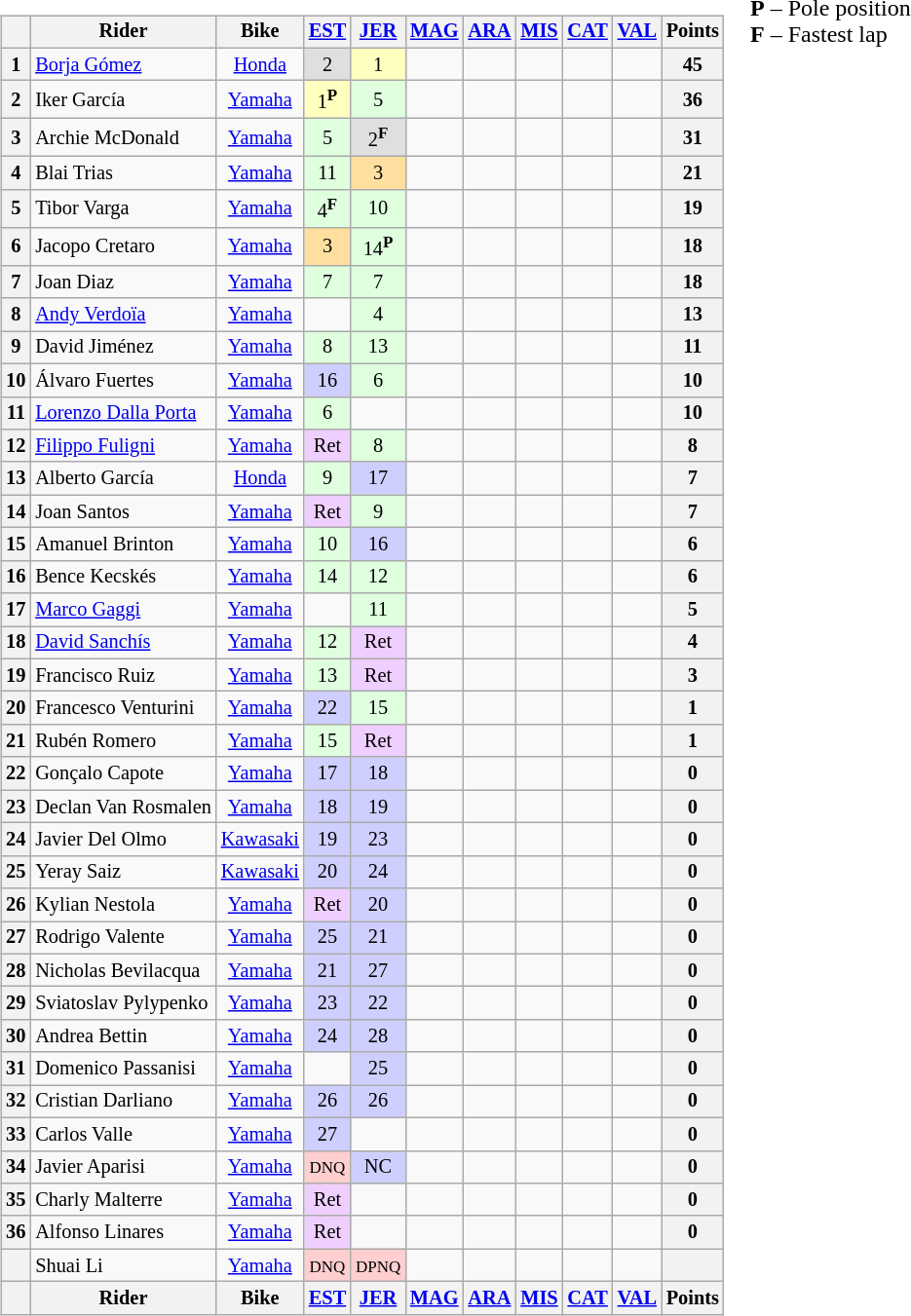<table>
<tr>
<td><br><table class="wikitable" style="font-size:85%; text-align:center;">
<tr>
<th></th>
<th>Rider</th>
<th>Bike</th>
<th colspan=1><a href='#'>EST</a><br></th>
<th colspan=1><a href='#'>JER</a><br></th>
<th colspan=1><a href='#'>MAG</a><br></th>
<th colspan=1><a href='#'>ARA</a><br></th>
<th colspan=1><a href='#'>MIS</a><br></th>
<th colspan=1><a href='#'>CAT</a><br></th>
<th colspan=1><a href='#'>VAL</a><br></th>
<th>Points</th>
</tr>
<tr>
<th>1</th>
<td align="left"> <a href='#'>Borja Gómez</a></td>
<td><a href='#'>Honda</a></td>
<td style="background:#dfdfdf;">2</td>
<td style="background:#ffffbf;">1</td>
<td></td>
<td></td>
<td></td>
<td></td>
<td></td>
<th>45</th>
</tr>
<tr>
<th>2</th>
<td align="left"> Iker García</td>
<td><a href='#'>Yamaha</a></td>
<td style="background:#ffffbf;">1<sup><strong>P</strong></sup></td>
<td style="background:#dfffdf;">5</td>
<td></td>
<td></td>
<td></td>
<td></td>
<td></td>
<th>36</th>
</tr>
<tr>
<th>3</th>
<td align="left"> Archie McDonald</td>
<td><a href='#'>Yamaha</a></td>
<td style="background:#dfffdf;">5</td>
<td style="background:#dfdfdf;">2<sup><strong>F</strong></sup></td>
<td></td>
<td></td>
<td></td>
<td></td>
<td></td>
<th>31</th>
</tr>
<tr>
<th>4</th>
<td align="left"> Blai Trias</td>
<td><a href='#'>Yamaha</a></td>
<td style="background:#dfffdf;">11</td>
<td style="background:#ffdf9f;">3</td>
<td></td>
<td></td>
<td></td>
<td></td>
<td></td>
<th>21</th>
</tr>
<tr>
<th>5</th>
<td align="left"> Tibor Varga</td>
<td><a href='#'>Yamaha</a></td>
<td style="background:#dfffdf;">4<sup><strong>F</strong></sup></td>
<td style="background:#dfffdf;">10</td>
<td></td>
<td></td>
<td></td>
<td></td>
<td></td>
<th>19</th>
</tr>
<tr>
<th>6</th>
<td align="left"> Jacopo Cretaro</td>
<td><a href='#'>Yamaha</a></td>
<td style="background:#ffdf9f;">3</td>
<td style="background:#dfffdf;">14<sup><strong>P</strong></sup></td>
<td></td>
<td></td>
<td></td>
<td></td>
<td></td>
<th>18</th>
</tr>
<tr>
<th>7</th>
<td align="left"> Joan Diaz</td>
<td><a href='#'>Yamaha</a></td>
<td style="background:#dfffdf;">7</td>
<td style="background:#dfffdf;">7</td>
<td></td>
<td></td>
<td></td>
<td></td>
<td></td>
<th>18</th>
</tr>
<tr>
<th>8</th>
<td align="left"> <a href='#'>Andy Verdoïa</a></td>
<td><a href='#'>Yamaha</a></td>
<td></td>
<td style="background:#dfffdf;">4</td>
<td></td>
<td></td>
<td></td>
<td></td>
<td></td>
<th>13</th>
</tr>
<tr>
<th>9</th>
<td align="left"> David Jiménez</td>
<td><a href='#'>Yamaha</a></td>
<td style="background:#dfffdf;">8</td>
<td style="background:#dfffdf;">13</td>
<td></td>
<td></td>
<td></td>
<td></td>
<td></td>
<th>11</th>
</tr>
<tr>
<th>10</th>
<td align="left"> Álvaro Fuertes</td>
<td><a href='#'>Yamaha</a></td>
<td style="background:#cfcfff;">16</td>
<td style="background:#dfffdf;">6</td>
<td></td>
<td></td>
<td></td>
<td></td>
<td></td>
<th>10</th>
</tr>
<tr>
<th>11</th>
<td align="left"> <a href='#'>Lorenzo Dalla Porta</a></td>
<td><a href='#'>Yamaha</a></td>
<td style="background:#dfffdf;">6</td>
<td></td>
<td></td>
<td></td>
<td></td>
<td></td>
<td></td>
<th>10</th>
</tr>
<tr>
<th>12</th>
<td align="left"> <a href='#'>Filippo Fuligni</a></td>
<td><a href='#'>Yamaha</a></td>
<td style="background:#efcfff;">Ret</td>
<td style="background:#dfffdf;">8</td>
<td></td>
<td></td>
<td></td>
<td></td>
<td></td>
<th>8</th>
</tr>
<tr>
<th>13</th>
<td align="left"> Alberto García</td>
<td><a href='#'>Honda</a></td>
<td style="background:#dfffdf;">9</td>
<td style="background:#cfcfff;">17</td>
<td></td>
<td></td>
<td></td>
<td></td>
<td></td>
<th>7</th>
</tr>
<tr>
<th>14</th>
<td align="left"> Joan Santos</td>
<td><a href='#'>Yamaha</a></td>
<td style="background:#efcfff;">Ret</td>
<td style="background:#dfffdf;">9</td>
<td></td>
<td></td>
<td></td>
<td></td>
<td></td>
<th>7</th>
</tr>
<tr>
<th>15</th>
<td align="left"> Amanuel Brinton</td>
<td><a href='#'>Yamaha</a></td>
<td style="background:#dfffdf;">10</td>
<td style="background:#cfcfff;">16</td>
<td></td>
<td></td>
<td></td>
<td></td>
<td></td>
<th>6</th>
</tr>
<tr>
<th>16</th>
<td align="left"> Bence Kecskés</td>
<td><a href='#'>Yamaha</a></td>
<td style="background:#dfffdf;">14</td>
<td style="background:#dfffdf;">12</td>
<td></td>
<td></td>
<td></td>
<td></td>
<td></td>
<th>6</th>
</tr>
<tr>
<th>17</th>
<td align="left"> <a href='#'>Marco Gaggi</a></td>
<td><a href='#'>Yamaha</a></td>
<td></td>
<td style="background:#dfffdf;">11</td>
<td></td>
<td></td>
<td></td>
<td></td>
<td></td>
<th>5</th>
</tr>
<tr>
<th>18</th>
<td align="left"> <a href='#'>David Sanchís</a></td>
<td><a href='#'>Yamaha</a></td>
<td style="background:#dfffdf;">12</td>
<td style="background:#efcfff;">Ret</td>
<td></td>
<td></td>
<td></td>
<td></td>
<td></td>
<th>4</th>
</tr>
<tr>
<th>19</th>
<td align="left"> Francisco Ruiz</td>
<td><a href='#'>Yamaha</a></td>
<td style="background:#dfffdf;">13</td>
<td style="background:#efcfff;">Ret</td>
<td></td>
<td></td>
<td></td>
<td></td>
<td></td>
<th>3</th>
</tr>
<tr>
<th>20</th>
<td align="left"> Francesco Venturini</td>
<td><a href='#'>Yamaha</a></td>
<td style="background:#cfcfff;">22</td>
<td style="background:#dfffdf;">15</td>
<td></td>
<td></td>
<td></td>
<td></td>
<td></td>
<th>1</th>
</tr>
<tr>
<th>21</th>
<td align="left"> Rubén Romero</td>
<td><a href='#'>Yamaha</a></td>
<td style="background:#dfffdf;">15</td>
<td style="background:#efcfff;">Ret</td>
<td></td>
<td></td>
<td></td>
<td></td>
<td></td>
<th>1</th>
</tr>
<tr>
<th>22</th>
<td align="left"> Gonçalo Capote</td>
<td><a href='#'>Yamaha</a></td>
<td style="background:#cfcfff;">17</td>
<td style="background:#cfcfff;">18</td>
<td></td>
<td></td>
<td></td>
<td></td>
<td></td>
<th>0</th>
</tr>
<tr>
<th>23</th>
<td align="left"> Declan Van Rosmalen</td>
<td><a href='#'>Yamaha</a></td>
<td style="background:#cfcfff;">18</td>
<td style="background:#cfcfff;">19</td>
<td></td>
<td></td>
<td></td>
<td></td>
<td></td>
<th>0</th>
</tr>
<tr>
<th>24</th>
<td align="left"> Javier Del Olmo</td>
<td><a href='#'>Kawasaki</a></td>
<td style="background:#cfcfff;">19</td>
<td style="background:#cfcfff;">23</td>
<td></td>
<td></td>
<td></td>
<td></td>
<td></td>
<th>0</th>
</tr>
<tr>
<th>25</th>
<td align="left"> Yeray Saiz</td>
<td><a href='#'>Kawasaki</a></td>
<td style="background:#cfcfff;">20</td>
<td style="background:#cfcfff;">24</td>
<td></td>
<td></td>
<td></td>
<td></td>
<td></td>
<th>0</th>
</tr>
<tr>
<th>26</th>
<td align="left"> Kylian Nestola</td>
<td><a href='#'>Yamaha</a></td>
<td style="background:#efcfff;">Ret</td>
<td style="background:#cfcfff;">20</td>
<td></td>
<td></td>
<td></td>
<td></td>
<td></td>
<th>0</th>
</tr>
<tr>
<th>27</th>
<td align="left"> Rodrigo Valente</td>
<td><a href='#'>Yamaha</a></td>
<td style="background:#cfcfff;">25</td>
<td style="background:#cfcfff;">21</td>
<td></td>
<td></td>
<td></td>
<td></td>
<td></td>
<th>0</th>
</tr>
<tr>
<th>28</th>
<td align="left"> Nicholas Bevilacqua</td>
<td><a href='#'>Yamaha</a></td>
<td style="background:#cfcfff;">21</td>
<td style="background:#cfcfff;">27</td>
<td></td>
<td></td>
<td></td>
<td></td>
<td></td>
<th>0</th>
</tr>
<tr>
<th>29</th>
<td align="left"> Sviatoslav Pylypenko</td>
<td><a href='#'>Yamaha</a></td>
<td style="background:#cfcfff;">23</td>
<td style="background:#cfcfff;">22</td>
<td></td>
<td></td>
<td></td>
<td></td>
<td></td>
<th>0</th>
</tr>
<tr>
<th>30</th>
<td align="left"> Andrea Bettin</td>
<td><a href='#'>Yamaha</a></td>
<td style="background:#cfcfff;">24</td>
<td style="background:#cfcfff;">28</td>
<td></td>
<td></td>
<td></td>
<td></td>
<td></td>
<th>0</th>
</tr>
<tr>
<th>31</th>
<td align="left"> Domenico Passanisi</td>
<td><a href='#'>Yamaha</a></td>
<td></td>
<td style="background:#cfcfff;">25</td>
<td></td>
<td></td>
<td></td>
<td></td>
<td></td>
<th>0</th>
</tr>
<tr>
<th>32</th>
<td align="left"> Cristian Darliano</td>
<td><a href='#'>Yamaha</a></td>
<td style="background:#cfcfff;">26</td>
<td style="background:#cfcfff;">26</td>
<td></td>
<td></td>
<td></td>
<td></td>
<td></td>
<th>0</th>
</tr>
<tr>
<th>33</th>
<td align="left"> Carlos Valle</td>
<td><a href='#'>Yamaha</a></td>
<td style="background:#cfcfff;">27</td>
<td></td>
<td></td>
<td></td>
<td></td>
<td></td>
<td></td>
<th>0</th>
</tr>
<tr>
<th>34</th>
<td align="left"> Javier Aparisi</td>
<td><a href='#'>Yamaha</a></td>
<td style="background:#ffcfcf;"><small>DNQ</small></td>
<td style="background:#cfcfff;">NC</td>
<td></td>
<td></td>
<td></td>
<td></td>
<td></td>
<th>0</th>
</tr>
<tr>
<th>35</th>
<td align="left"> Charly Malterre</td>
<td><a href='#'>Yamaha</a></td>
<td style="background:#efcfff;">Ret</td>
<td></td>
<td></td>
<td></td>
<td></td>
<td></td>
<td></td>
<th>0</th>
</tr>
<tr>
<th>36</th>
<td align="left"> Alfonso Linares</td>
<td><a href='#'>Yamaha</a></td>
<td style="background:#efcfff;">Ret</td>
<td></td>
<td></td>
<td></td>
<td></td>
<td></td>
<td></td>
<th>0</th>
</tr>
<tr>
<th></th>
<td align="left"> Shuai Li</td>
<td><a href='#'>Yamaha</a></td>
<td style="background:#ffcfcf;"><small>DNQ</small></td>
<td style="background:#ffcfcf;"><small>DPNQ</small></td>
<td></td>
<td></td>
<td></td>
<td></td>
<td></td>
<th></th>
</tr>
<tr>
<th></th>
<th>Rider</th>
<th>Bike</th>
<th colspan=1><a href='#'>EST</a><br></th>
<th colspan=1><a href='#'>JER</a><br></th>
<th colspan=1><a href='#'>MAG</a><br></th>
<th colspan=1><a href='#'>ARA</a><br></th>
<th colspan=1><a href='#'>MIS</a><br></th>
<th colspan=1><a href='#'>CAT</a><br></th>
<th colspan=1><a href='#'>VAL</a><br></th>
<th>Points</th>
</tr>
</table>
</td>
<td valign="top"><br>
<span><strong>P</strong> – Pole position<br><strong>F</strong> – Fastest lap</span></td>
</tr>
</table>
